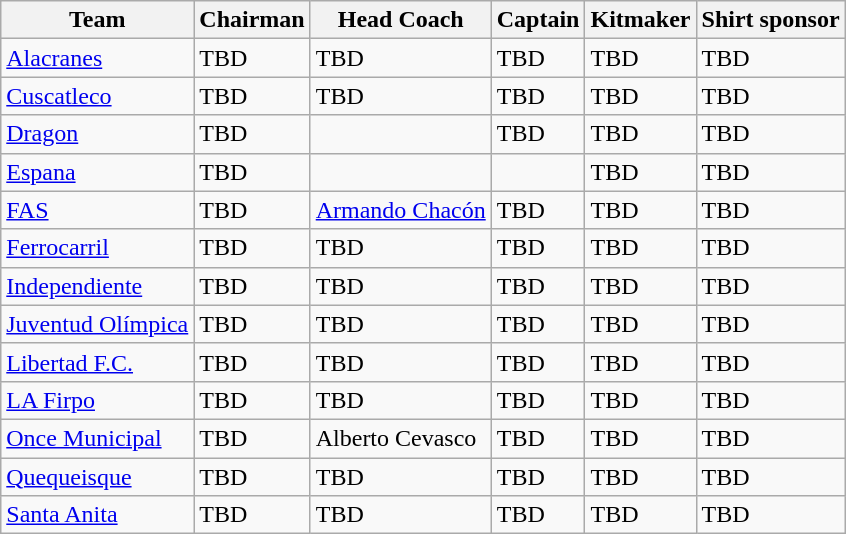<table class="wikitable sortable" style="text-align: left;">
<tr>
<th>Team</th>
<th>Chairman</th>
<th>Head Coach</th>
<th>Captain</th>
<th>Kitmaker</th>
<th>Shirt sponsor</th>
</tr>
<tr>
<td><a href='#'>Alacranes</a></td>
<td> TBD</td>
<td> TBD</td>
<td> TBD</td>
<td>TBD</td>
<td>TBD</td>
</tr>
<tr>
<td><a href='#'>Cuscatleco</a></td>
<td> TBD</td>
<td> TBD</td>
<td> TBD</td>
<td>TBD</td>
<td>TBD</td>
</tr>
<tr>
<td><a href='#'>Dragon</a></td>
<td> TBD</td>
<td></td>
<td> TBD</td>
<td>TBD</td>
<td>TBD</td>
</tr>
<tr>
<td><a href='#'>Espana</a></td>
<td> TBD</td>
<td></td>
<td></td>
<td>TBD</td>
<td>TBD</td>
</tr>
<tr>
<td><a href='#'>FAS</a></td>
<td> TBD</td>
<td> <a href='#'>Armando Chacón</a></td>
<td> TBD</td>
<td>TBD</td>
<td>TBD</td>
</tr>
<tr>
<td><a href='#'>Ferrocarril</a></td>
<td> TBD</td>
<td> TBD</td>
<td> TBD</td>
<td>TBD</td>
<td>TBD</td>
</tr>
<tr>
<td><a href='#'>Independiente</a></td>
<td> TBD</td>
<td> TBD</td>
<td> TBD</td>
<td>TBD</td>
<td>TBD</td>
</tr>
<tr>
<td><a href='#'>Juventud Olímpica</a></td>
<td> TBD</td>
<td> TBD</td>
<td> TBD</td>
<td>TBD</td>
<td>TBD</td>
</tr>
<tr>
<td><a href='#'>Libertad F.C.</a></td>
<td> TBD</td>
<td> TBD</td>
<td> TBD</td>
<td>TBD</td>
<td>TBD</td>
</tr>
<tr>
<td><a href='#'>LA Firpo</a></td>
<td> TBD</td>
<td> TBD</td>
<td> TBD</td>
<td>TBD</td>
<td>TBD</td>
</tr>
<tr>
<td><a href='#'>Once Municipal</a></td>
<td> TBD</td>
<td> Alberto Cevasco</td>
<td> TBD</td>
<td>TBD</td>
<td>TBD</td>
</tr>
<tr>
<td><a href='#'>Quequeisque</a></td>
<td> TBD</td>
<td> TBD</td>
<td> TBD</td>
<td>TBD</td>
<td>TBD</td>
</tr>
<tr>
<td><a href='#'>Santa Anita</a></td>
<td> TBD</td>
<td> TBD</td>
<td> TBD</td>
<td>TBD</td>
<td>TBD</td>
</tr>
</table>
